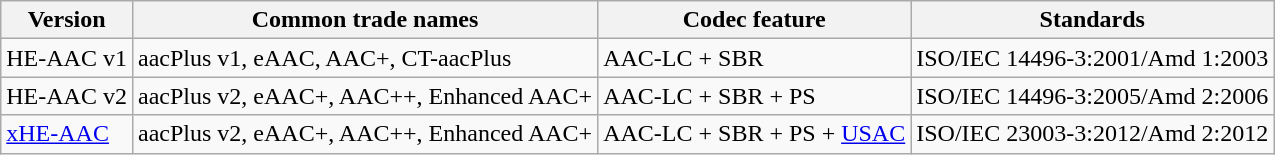<table class="wikitable">
<tr>
<th>Version</th>
<th>Common trade names</th>
<th>Codec feature</th>
<th>Standards</th>
</tr>
<tr --->
<td>HE-AAC v1</td>
<td>aacPlus v1, eAAC, AAC+, CT-aacPlus</td>
<td>AAC-LC + SBR</td>
<td>ISO/IEC 14496-3:2001/Amd 1:2003</td>
</tr>
<tr --->
<td>HE-AAC v2</td>
<td>aacPlus v2, eAAC+, AAC++, Enhanced AAC+</td>
<td>AAC-LC + SBR + PS</td>
<td>ISO/IEC 14496-3:2005/Amd 2:2006</td>
</tr>
<tr --->
<td><a href='#'>xHE-AAC</a></td>
<td>aacPlus v2, eAAC+, AAC++, Enhanced AAC+</td>
<td>AAC-LC + SBR + PS + <a href='#'>USAC</a></td>
<td>ISO/IEC 23003-3:2012/Amd 2:2012<br></td>
</tr>
</table>
